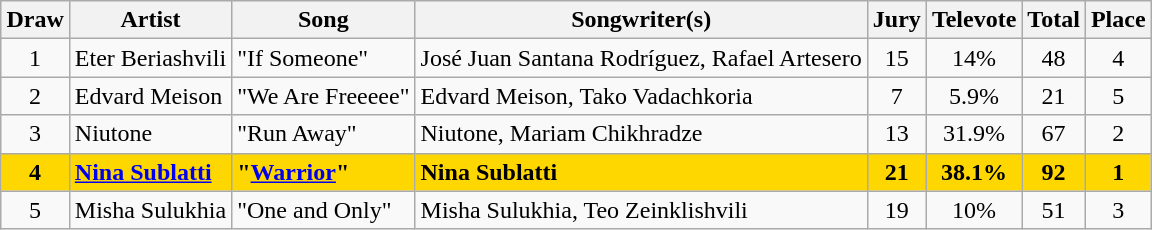<table class="sortable wikitable" style="margin: 1em auto 1em auto; text-align:center">
<tr>
<th>Draw</th>
<th>Artist</th>
<th>Song</th>
<th>Songwriter(s)</th>
<th>Jury</th>
<th>Televote</th>
<th>Total</th>
<th>Place</th>
</tr>
<tr>
<td>1</td>
<td align="left">Eter Beriashvili</td>
<td align="left">"If Someone"</td>
<td align="left">José Juan Santana Rodríguez, Rafael Artesero</td>
<td>15</td>
<td>14%</td>
<td>48</td>
<td>4</td>
</tr>
<tr>
<td>2</td>
<td align="left">Edvard Meison</td>
<td align="left">"We Are Freeeee"</td>
<td align="left">Edvard Meison, Tako Vadachkoria</td>
<td>7</td>
<td>5.9%</td>
<td>21</td>
<td>5</td>
</tr>
<tr>
<td>3</td>
<td align="left">Niutone</td>
<td align="left">"Run Away"</td>
<td align="left">Niutone, Mariam Chikhradze</td>
<td>13</td>
<td>31.9%</td>
<td>67</td>
<td>2</td>
</tr>
<tr style="font-weight:bold; background:gold;">
<td>4</td>
<td align="left"><a href='#'>Nina Sublatti</a></td>
<td align="left">"<a href='#'>Warrior</a>"</td>
<td align="left">Nina Sublatti</td>
<td>21</td>
<td>38.1%</td>
<td>92</td>
<td>1</td>
</tr>
<tr>
<td>5</td>
<td align="left">Misha Sulukhia</td>
<td align="left">"One and Only"</td>
<td align="left">Misha Sulukhia, Teo Zeinklishvili</td>
<td>19</td>
<td>10%</td>
<td>51</td>
<td>3</td>
</tr>
</table>
